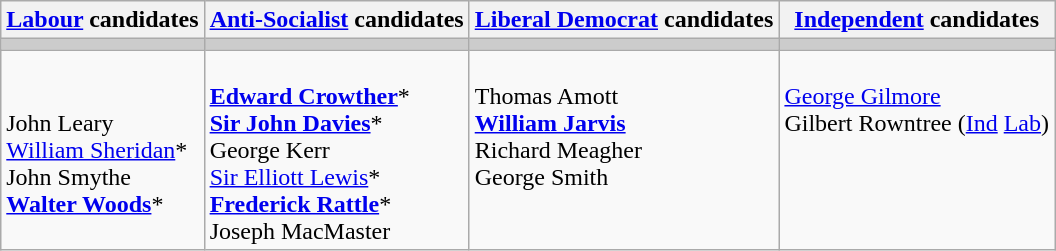<table class="wikitable">
<tr>
<th><a href='#'>Labour</a> candidates</th>
<th><a href='#'>Anti-Socialist</a> candidates</th>
<th><a href='#'>Liberal Democrat</a> candidates</th>
<th><a href='#'>Independent</a> candidates</th>
</tr>
<tr bgcolor="#cccccc">
<td></td>
<td></td>
<td></td>
<td></td>
</tr>
<tr>
<td><br>John Leary<br>
<a href='#'>William Sheridan</a>*<br>
John Smythe<br>
<strong><a href='#'>Walter Woods</a></strong>*</td>
<td><br><strong><a href='#'>Edward Crowther</a></strong>*<br>
<strong><a href='#'>Sir John Davies</a></strong>*<br>
George Kerr<br>
<a href='#'>Sir Elliott Lewis</a>*<br>
<strong><a href='#'>Frederick Rattle</a></strong>*<br>
Joseph MacMaster</td>
<td valign=top><br>Thomas Amott<br>
<strong><a href='#'>William Jarvis</a></strong><br>
Richard Meagher<br>
George Smith</td>
<td valign=top><br><a href='#'>George Gilmore</a><br>
Gilbert Rowntree (<a href='#'>Ind</a> <a href='#'>Lab</a>)<br></td>
</tr>
</table>
